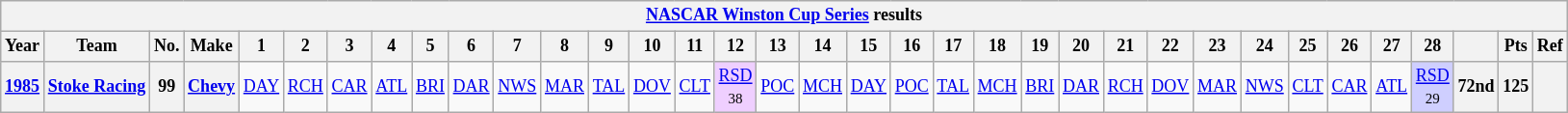<table class="wikitable" style="text-align:center; font-size:75%">
<tr>
<th colspan=45><a href='#'>NASCAR Winston Cup Series</a> results</th>
</tr>
<tr>
<th>Year</th>
<th>Team</th>
<th>No.</th>
<th>Make</th>
<th>1</th>
<th>2</th>
<th>3</th>
<th>4</th>
<th>5</th>
<th>6</th>
<th>7</th>
<th>8</th>
<th>9</th>
<th>10</th>
<th>11</th>
<th>12</th>
<th>13</th>
<th>14</th>
<th>15</th>
<th>16</th>
<th>17</th>
<th>18</th>
<th>19</th>
<th>20</th>
<th>21</th>
<th>22</th>
<th>23</th>
<th>24</th>
<th>25</th>
<th>26</th>
<th>27</th>
<th>28</th>
<th></th>
<th>Pts</th>
<th>Ref</th>
</tr>
<tr>
<th><a href='#'>1985</a></th>
<th><a href='#'>Stoke Racing</a></th>
<th>99</th>
<th><a href='#'>Chevy</a></th>
<td><a href='#'>DAY</a></td>
<td><a href='#'>RCH</a></td>
<td><a href='#'>CAR</a></td>
<td><a href='#'>ATL</a></td>
<td><a href='#'>BRI</a></td>
<td><a href='#'>DAR</a></td>
<td><a href='#'>NWS</a></td>
<td><a href='#'>MAR</a></td>
<td><a href='#'>TAL</a></td>
<td><a href='#'>DOV</a></td>
<td><a href='#'>CLT</a></td>
<td style="background:#EFCFFF;"><a href='#'>RSD</a><br><small>38</small></td>
<td><a href='#'>POC</a></td>
<td><a href='#'>MCH</a></td>
<td><a href='#'>DAY</a></td>
<td><a href='#'>POC</a></td>
<td><a href='#'>TAL</a></td>
<td><a href='#'>MCH</a></td>
<td><a href='#'>BRI</a></td>
<td><a href='#'>DAR</a></td>
<td><a href='#'>RCH</a></td>
<td><a href='#'>DOV</a></td>
<td><a href='#'>MAR</a></td>
<td><a href='#'>NWS</a></td>
<td><a href='#'>CLT</a></td>
<td><a href='#'>CAR</a></td>
<td><a href='#'>ATL</a></td>
<td style="background:#CFCFFF;"><a href='#'>RSD</a><br><small>29</small></td>
<th>72nd</th>
<th>125</th>
<th></th>
</tr>
</table>
